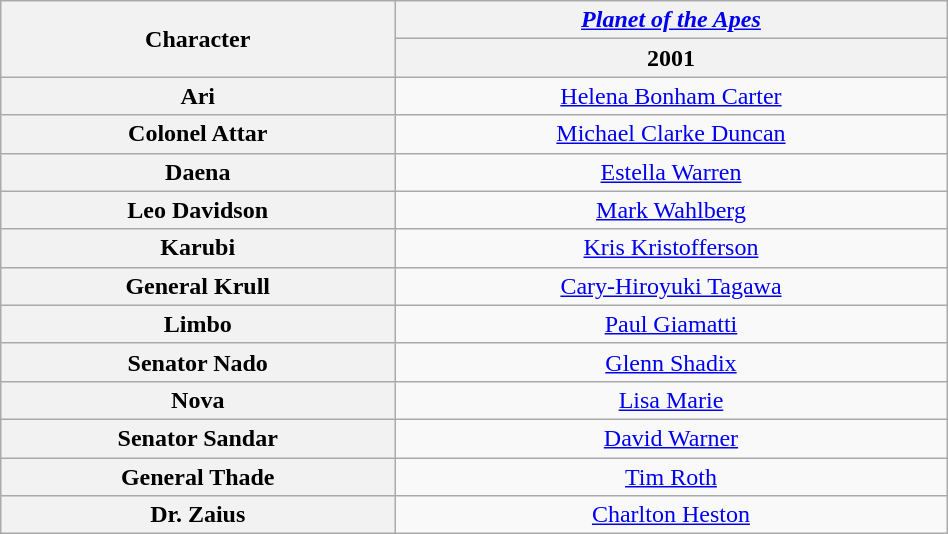<table class="wikitable" style="text-align:center; width: 50%">
<tr>
<th rowspan="2">Character</th>
<th style="text-align:center;"><em><a href='#'>Planet of the Apes</a></em></th>
</tr>
<tr>
<th>2001</th>
</tr>
<tr>
<th scope="row">Ari</th>
<td><a href='#'>Helena Bonham Carter</a></td>
</tr>
<tr>
<th scope="row">Colonel Attar</th>
<td><a href='#'>Michael Clarke Duncan</a></td>
</tr>
<tr>
<th scope="row">Daena</th>
<td><a href='#'>Estella Warren</a></td>
</tr>
<tr>
<th scope="row">Leo Davidson</th>
<td><a href='#'>Mark Wahlberg</a></td>
</tr>
<tr>
<th scope="row">Karubi</th>
<td><a href='#'>Kris Kristofferson</a></td>
</tr>
<tr>
<th scope="row">General Krull</th>
<td><a href='#'>Cary-Hiroyuki Tagawa</a></td>
</tr>
<tr>
<th scope="row">Limbo</th>
<td><a href='#'>Paul Giamatti</a></td>
</tr>
<tr>
<th scope="row">Senator Nado</th>
<td><a href='#'>Glenn Shadix</a></td>
</tr>
<tr>
<th scope="row">Nova</th>
<td><a href='#'>Lisa Marie</a></td>
</tr>
<tr>
<th scope="row">Senator Sandar</th>
<td><a href='#'>David Warner</a></td>
</tr>
<tr>
<th scope="row">General Thade</th>
<td><a href='#'>Tim Roth</a></td>
</tr>
<tr>
<th scope="row">Dr. Zaius</th>
<td><a href='#'>Charlton Heston</a></td>
</tr>
</table>
